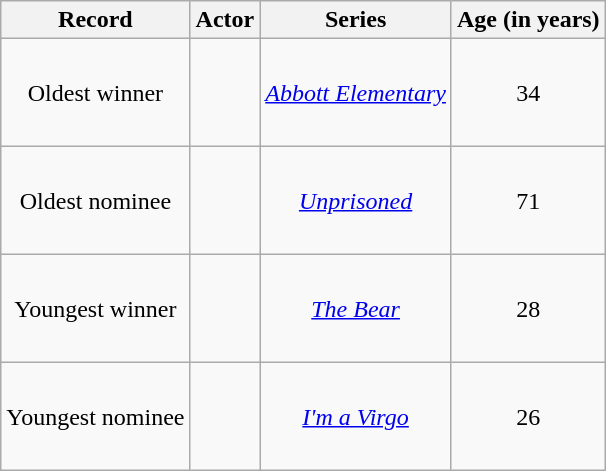<table class="wikitable sortable plainrowheaders" style="text-align:center;">
<tr>
<th scope="col">Record</th>
<th scope="col">Actor</th>
<th scope="col">Series</th>
<th scope="col">Age (in years)</th>
</tr>
<tr style="height:4.5em;">
<td>Oldest winner</td>
<td></td>
<td><em><a href='#'>Abbott Elementary</a></em></td>
<td>34</td>
</tr>
<tr style="height:4.5em;">
<td>Oldest nominee</td>
<td></td>
<td><em><a href='#'>Unprisoned</a></em></td>
<td>71</td>
</tr>
<tr style="height:4.5em;">
<td>Youngest winner</td>
<td></td>
<td><em><a href='#'>The Bear</a></em></td>
<td>28</td>
</tr>
<tr style="height:4.5em;">
<td>Youngest nominee</td>
<td></td>
<td><em><a href='#'>I'm a Virgo</a></em></td>
<td>26</td>
</tr>
</table>
